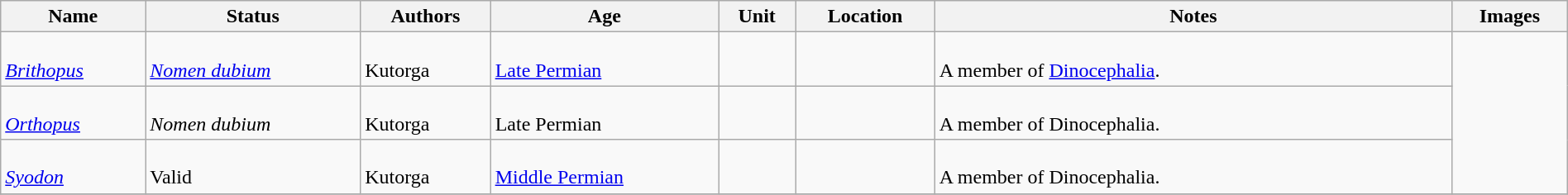<table class="wikitable sortable" align="center" width="100%">
<tr>
<th>Name</th>
<th>Status</th>
<th>Authors</th>
<th>Age</th>
<th>Unit</th>
<th>Location</th>
<th width="33%" class="unsortable">Notes</th>
<th class="unsortable">Images</th>
</tr>
<tr>
<td><br><em><a href='#'>Brithopus</a></em></td>
<td><br><em><a href='#'>Nomen dubium</a></em></td>
<td><br>Kutorga</td>
<td><br><a href='#'>Late Permian</a></td>
<td></td>
<td><br></td>
<td><br>A member of <a href='#'>Dinocephalia</a>.</td>
<td rowspan="3"><br></td>
</tr>
<tr>
<td><br><em><a href='#'>Orthopus</a></em></td>
<td><br><em>Nomen dubium</em></td>
<td><br>Kutorga</td>
<td><br>Late Permian</td>
<td></td>
<td><br></td>
<td><br>A member of Dinocephalia.</td>
</tr>
<tr>
<td><br><em><a href='#'>Syodon</a></em></td>
<td><br>Valid</td>
<td><br>Kutorga</td>
<td><br><a href='#'>Middle Permian</a></td>
<td></td>
<td><br></td>
<td><br>A member of Dinocephalia.</td>
</tr>
<tr>
</tr>
</table>
